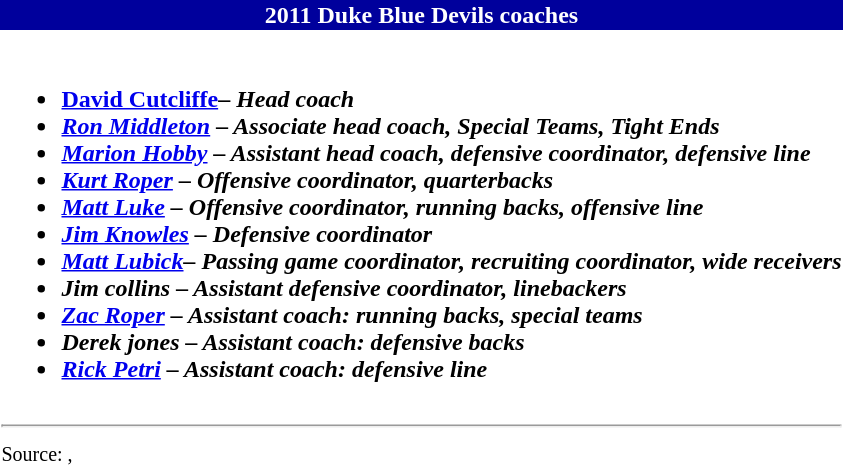<table class="toccolours" style="text-align: left;">
<tr>
<td colspan="11" style="color:#fff; background:#00009c; text-align:center;"><strong>2011 Duke Blue Devils coaches</strong></td>
</tr>
<tr>
<td valign="top"><br><ul><li><strong><a href='#'>David Cutcliffe</a>– <em>Head coach<strong><em></li><li><a href='#'>Ron Middleton</a> – </em>Associate head coach, Special Teams, Tight Ends<em></li><li><a href='#'>Marion Hobby</a> – </em>Assistant head coach, defensive coordinator, defensive line<em></li><li><a href='#'>Kurt Roper</a> – </em>Offensive coordinator, quarterbacks<em></li><li><a href='#'>Matt Luke</a> – </em>Offensive coordinator, running backs, offensive line<em></li><li><a href='#'>Jim Knowles</a> – </em>Defensive coordinator<em></li><li><a href='#'>Matt Lubick</a>– </em>Passing game coordinator, recruiting coordinator, wide receivers<em></li><li>Jim collins – </em>Assistant defensive coordinator, linebackers<em></li><li><a href='#'>Zac Roper</a> – </em>Assistant coach: running backs, special teams<em></li><li>Derek jones – </em>Assistant coach: defensive backs<em> </li><li><a href='#'>Rick Petri</a> – </em>Assistant coach: defensive line<em></li></ul></td>
</tr>
<tr>
<td colspan="7"><hr><small>Source: ,</small></td>
</tr>
</table>
